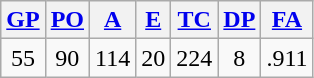<table class="wikitable">
<tr>
<th><a href='#'>GP</a></th>
<th><a href='#'>PO</a></th>
<th><a href='#'>A</a></th>
<th><a href='#'>E</a></th>
<th><a href='#'>TC</a></th>
<th><a href='#'>DP</a></th>
<th><a href='#'>FA</a></th>
</tr>
<tr align=center>
<td>55</td>
<td>90</td>
<td>114</td>
<td>20</td>
<td>224</td>
<td>8</td>
<td>.911</td>
</tr>
</table>
